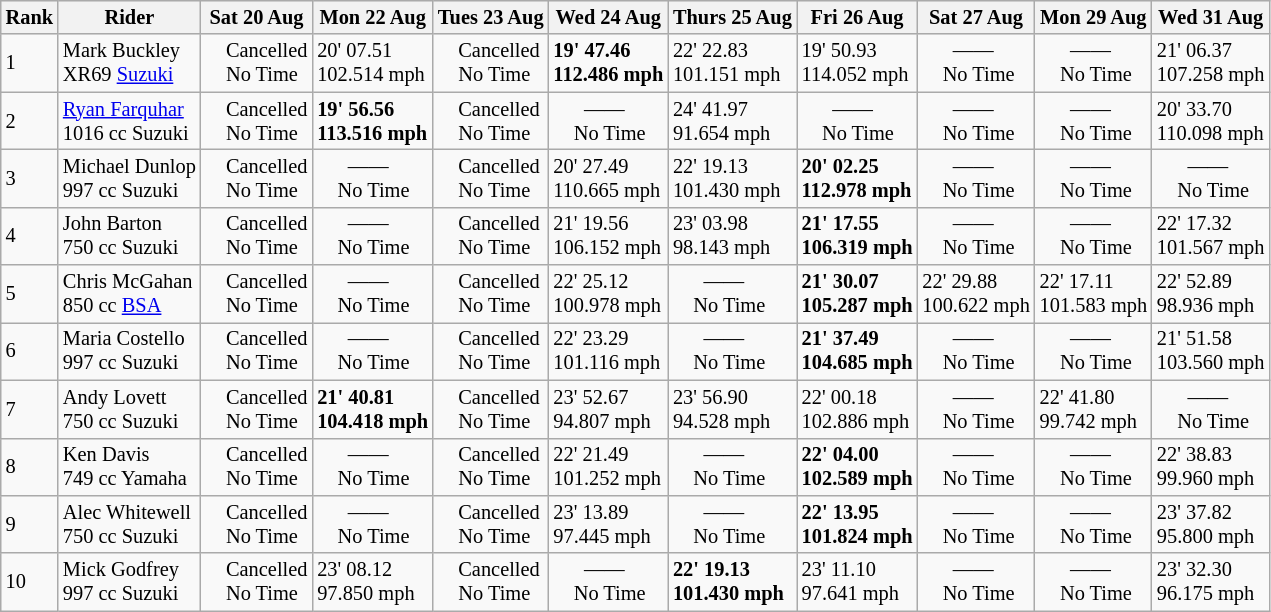<table class="wikitable" style="font-size: 85%;">
<tr style="background:#efefef;">
<th>Rank</th>
<th>Rider</th>
<th>Sat 20 Aug</th>
<th>Mon 22 Aug</th>
<th>Tues 23 Aug</th>
<th>Wed 24 Aug</th>
<th>Thurs 25 Aug</th>
<th>Fri 26 Aug</th>
<th>Sat 27 Aug</th>
<th>Mon 29 Aug</th>
<th>Wed 31 Aug</th>
</tr>
<tr>
<td>1</td>
<td> Mark Buckley <br> XR69 <a href='#'>Suzuki</a></td>
<td>    Cancelled <br>     No Time</td>
<td>20' 07.51 <br> 102.514 mph</td>
<td>    Cancelled <br>     No Time</td>
<td><strong>19' 47.46 <br> 112.486 mph</strong></td>
<td>22' 22.83 <br> 101.151 mph</td>
<td>19' 50.93 <br> 114.052 mph</td>
<td>      ——<br>    No Time</td>
<td>      ——<br>    No Time</td>
<td>21' 06.37 <br> 107.258 mph</td>
</tr>
<tr>
<td>2</td>
<td> <a href='#'>Ryan Farquhar</a> <br> 1016 cc Suzuki</td>
<td>    Cancelled <br>     No Time</td>
<td><strong>19' 56.56 <br> 113.516 mph</strong></td>
<td>    Cancelled <br>     No Time</td>
<td>      ——<br>    No Time</td>
<td>24' 41.97 <br> 91.654 mph</td>
<td>      ——<br>    No Time</td>
<td>      ——<br>    No Time</td>
<td>      ——<br>    No Time</td>
<td>20' 33.70 <br> 110.098 mph</td>
</tr>
<tr>
<td>3</td>
<td> Michael Dunlop <br> 997 cc Suzuki</td>
<td>    Cancelled <br>     No Time</td>
<td>      ——<br>    No Time</td>
<td>    Cancelled <br>     No Time</td>
<td>20' 27.49 <br> 110.665 mph</td>
<td>22' 19.13 <br> 101.430 mph</td>
<td><strong>20' 02.25 <br> 112.978 mph</strong></td>
<td>      ——<br>    No Time</td>
<td>      ——<br>    No Time</td>
<td>      ——<br>    No Time</td>
</tr>
<tr>
<td>4</td>
<td> John Barton <br> 750 cc Suzuki</td>
<td>    Cancelled <br>     No Time</td>
<td>      ——<br>    No Time</td>
<td>    Cancelled <br>     No Time</td>
<td>21' 19.56 <br> 106.152 mph</td>
<td>23' 03.98 <br> 98.143 mph</td>
<td><strong>21' 17.55 <br> 106.319 mph</strong></td>
<td>      ——<br>    No Time</td>
<td>      ——<br>    No Time</td>
<td>22' 17.32 <br> 101.567 mph</td>
</tr>
<tr>
<td>5</td>
<td> Chris McGahan <br> 850 cc <a href='#'>BSA</a></td>
<td>    Cancelled <br>     No Time</td>
<td>      ——<br>    No Time</td>
<td>    Cancelled <br>     No Time</td>
<td>22' 25.12 <br> 100.978 mph</td>
<td>      ——<br>    No Time</td>
<td><strong>21' 30.07 <br> 105.287 mph</strong></td>
<td>22' 29.88 <br> 100.622 mph</td>
<td>22' 17.11 <br> 101.583 mph</td>
<td>22' 52.89 <br> 98.936 mph</td>
</tr>
<tr>
<td>6</td>
<td> Maria Costello <br> 997 cc Suzuki</td>
<td>    Cancelled <br>     No Time</td>
<td>      ——<br>    No Time</td>
<td>    Cancelled <br>     No Time</td>
<td>22' 23.29 <br> 101.116 mph</td>
<td>      ——<br>    No Time</td>
<td><strong>21' 37.49 <br> 104.685 mph</strong></td>
<td>      ——<br>    No Time</td>
<td>      ——<br>    No Time</td>
<td>21' 51.58 <br> 103.560 mph</td>
</tr>
<tr>
<td>7</td>
<td> Andy Lovett <br> 750 cc Suzuki</td>
<td>    Cancelled <br>     No Time</td>
<td><strong>21' 40.81 <br> 104.418 mph</strong></td>
<td>    Cancelled <br>     No Time</td>
<td>23' 52.67 <br> 94.807 mph</td>
<td>23' 56.90 <br> 94.528 mph</td>
<td>22' 00.18 <br> 102.886 mph</td>
<td>      ——<br>    No Time</td>
<td>22' 41.80 <br> 99.742 mph</td>
<td>      ——<br>    No Time</td>
</tr>
<tr>
<td>8</td>
<td> Ken Davis <br> 749 cc Yamaha</td>
<td>    Cancelled <br>     No Time</td>
<td>      ——<br>    No Time</td>
<td>    Cancelled <br>     No Time</td>
<td>22' 21.49 <br> 101.252 mph</td>
<td>      ——<br>    No Time</td>
<td><strong>22' 04.00 <br> 102.589 mph</strong></td>
<td>      ——<br>    No Time</td>
<td>      ——<br>    No Time</td>
<td>22' 38.83 <br> 99.960 mph</td>
</tr>
<tr>
<td>9</td>
<td> Alec Whitewell <br> 750 cc Suzuki</td>
<td>    Cancelled <br>     No Time</td>
<td>      ——<br>    No Time</td>
<td>    Cancelled <br>     No Time</td>
<td>23' 13.89 <br> 97.445 mph</td>
<td>      ——<br>    No Time</td>
<td><strong>22' 13.95 <br> 101.824 mph</strong></td>
<td>      ——<br>    No Time</td>
<td>      ——<br>    No Time</td>
<td>23' 37.82 <br> 95.800 mph</td>
</tr>
<tr>
<td>10</td>
<td> Mick Godfrey <br> 997 cc Suzuki</td>
<td>    Cancelled <br>     No Time</td>
<td>23' 08.12 <br> 97.850 mph</td>
<td>    Cancelled <br>     No Time</td>
<td>      ——<br>    No Time</td>
<td><strong>22' 19.13 <br> 101.430 mph</strong></td>
<td>23' 11.10 <br> 97.641 mph</td>
<td>      ——<br>    No Time</td>
<td>      ——<br>    No Time</td>
<td>23' 32.30 <br> 96.175 mph</td>
</tr>
</table>
